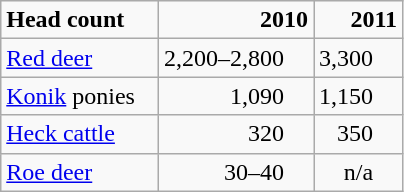<table class="wikitable">
<tr>
<td><strong>Head count</strong></td>
<td style="text-align:right"><strong>2010</strong></td>
<td style="text-align:right"><strong>2011</strong></td>
</tr>
<tr>
<td><a href='#'>Red deer</a>   </td>
<td style="text-align:right">2,200–2,800    </td>
<td style="text-align:right">3,300    </td>
</tr>
<tr>
<td><a href='#'>Konik</a> ponies   </td>
<td style="text-align:right">1,090    </td>
<td style="text-align:right">1,150    </td>
</tr>
<tr>
<td><a href='#'>Heck cattle</a>   </td>
<td style="text-align:right">320    </td>
<td style="text-align:right">350    </td>
</tr>
<tr>
<td><a href='#'>Roe deer</a>   </td>
<td style="text-align:right">30–40    </td>
<td style="text-align:right">n/a    </td>
</tr>
</table>
